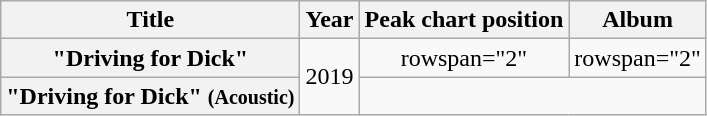<table class="wikitable plainrowheaders" style="text-align:center;">
<tr>
<th scope="col">Title</th>
<th scope="col">Year</th>
<th scope="col">Peak chart position</th>
<th scope="col">Album</th>
</tr>
<tr>
<th scope="row">"Driving for Dick"</th>
<td rowspan="2">2019</td>
<td>rowspan="2" </td>
<td>rowspan="2" </td>
</tr>
<tr>
<th scope="row">"Driving for Dick" <small>(Acoustic)</small></th>
</tr>
</table>
